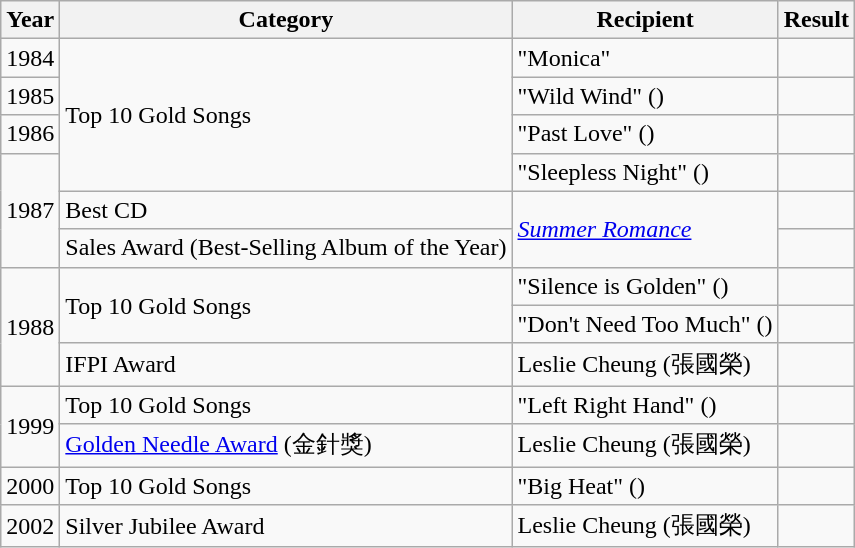<table class="wikitable">
<tr>
<th>Year</th>
<th>Category</th>
<th>Recipient</th>
<th>Result</th>
</tr>
<tr>
<td>1984</td>
<td rowspan="4">Top 10 Gold Songs</td>
<td>"Monica"</td>
<td></td>
</tr>
<tr>
<td>1985</td>
<td>"Wild Wind" ()</td>
<td></td>
</tr>
<tr>
<td>1986</td>
<td>"Past Love" ()</td>
<td></td>
</tr>
<tr>
<td rowspan="3">1987</td>
<td>"Sleepless Night" ()</td>
<td></td>
</tr>
<tr>
<td>Best CD</td>
<td rowspan="2"><em><a href='#'>Summer Romance</a></em></td>
<td></td>
</tr>
<tr>
<td>Sales Award (Best-Selling Album of the Year)</td>
<td></td>
</tr>
<tr>
<td rowspan="3">1988</td>
<td rowspan="2">Top 10 Gold Songs</td>
<td>"Silence is Golden" ()</td>
<td></td>
</tr>
<tr>
<td>"Don't Need Too Much" ()</td>
<td></td>
</tr>
<tr>
<td>IFPI Award</td>
<td>Leslie Cheung (張國榮)</td>
<td></td>
</tr>
<tr>
<td rowspan="2">1999</td>
<td>Top 10 Gold Songs</td>
<td>"Left Right Hand" ()</td>
<td></td>
</tr>
<tr>
<td><a href='#'>Golden Needle Award</a> (金針獎)</td>
<td>Leslie Cheung (張國榮)</td>
<td></td>
</tr>
<tr>
<td>2000</td>
<td>Top 10 Gold Songs</td>
<td>"Big Heat" ()</td>
<td></td>
</tr>
<tr>
<td>2002</td>
<td>Silver Jubilee Award</td>
<td>Leslie Cheung (張國榮)</td>
<td></td>
</tr>
</table>
